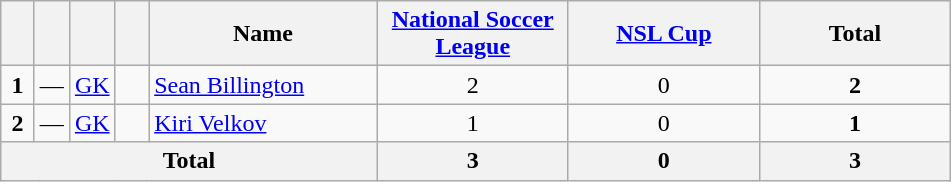<table class="wikitable" style="text-align:center">
<tr>
<th width=15></th>
<th width=15></th>
<th width=15></th>
<th width=15></th>
<th width=145>Name</th>
<th width=120><a href='#'>National Soccer League</a></th>
<th width=120><a href='#'>NSL Cup</a></th>
<th width=120>Total</th>
</tr>
<tr>
<td><strong>1</strong></td>
<td>—</td>
<td><a href='#'>GK</a></td>
<td></td>
<td align=left><a href='#'>Sean Billington</a></td>
<td>2</td>
<td>0</td>
<td><strong>2</strong></td>
</tr>
<tr>
<td><strong>2</strong></td>
<td>—</td>
<td><a href='#'>GK</a></td>
<td></td>
<td align=left><a href='#'>Kiri Velkov</a></td>
<td>1</td>
<td>0</td>
<td><strong>1</strong></td>
</tr>
<tr>
<th colspan="5"><strong>Total</strong></th>
<th>3</th>
<th>0</th>
<th>3</th>
</tr>
</table>
